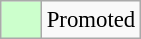<table class="wikitable" style="font-size: 95%">
<tr>
<td bgcolor="#ccffcc" width="20"> </td>
<td>Promoted</td>
</tr>
</table>
